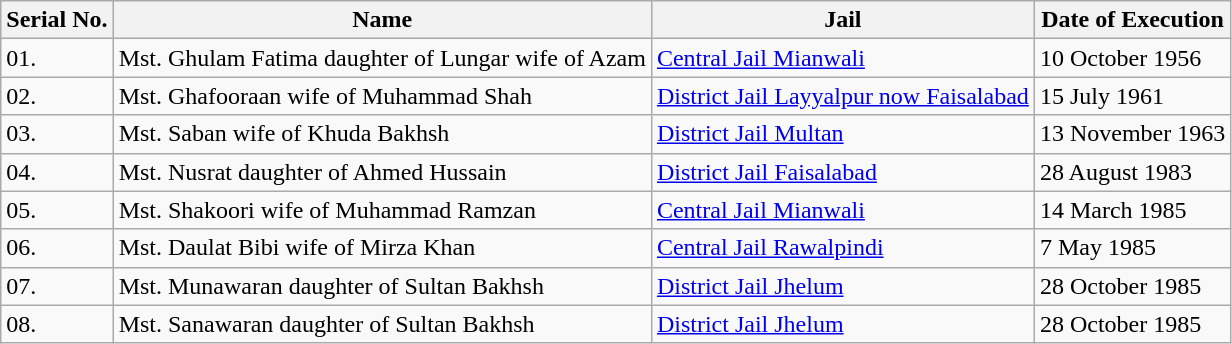<table class="wikitable">
<tr>
<th>Serial No.</th>
<th>Name</th>
<th>Jail</th>
<th>Date of Execution</th>
</tr>
<tr>
<td>01.</td>
<td>Mst. Ghulam Fatima daughter of Lungar wife of Azam</td>
<td><a href='#'>Central Jail Mianwali</a></td>
<td>10 October 1956</td>
</tr>
<tr>
<td>02.</td>
<td>Mst. Ghafooraan wife of Muhammad Shah</td>
<td><a href='#'>District Jail Layyalpur now Faisalabad</a></td>
<td>15 July 1961</td>
</tr>
<tr>
<td>03.</td>
<td>Mst. Saban wife of Khuda Bakhsh</td>
<td><a href='#'>District Jail Multan</a></td>
<td>13 November 1963</td>
</tr>
<tr>
<td>04.</td>
<td>Mst. Nusrat daughter of Ahmed Hussain</td>
<td><a href='#'>District Jail Faisalabad</a></td>
<td>28 August 1983</td>
</tr>
<tr>
<td>05.</td>
<td>Mst. Shakoori wife of Muhammad Ramzan</td>
<td><a href='#'>Central Jail Mianwali</a></td>
<td>14 March 1985</td>
</tr>
<tr>
<td>06.</td>
<td>Mst. Daulat Bibi wife of Mirza Khan</td>
<td><a href='#'>Central Jail Rawalpindi</a></td>
<td>7 May 1985</td>
</tr>
<tr>
<td>07.</td>
<td>Mst. Munawaran daughter of Sultan Bakhsh</td>
<td><a href='#'>District Jail Jhelum</a></td>
<td>28 October 1985</td>
</tr>
<tr>
<td>08.</td>
<td>Mst. Sanawaran daughter of Sultan Bakhsh</td>
<td><a href='#'>District Jail Jhelum</a></td>
<td>28 October 1985</td>
</tr>
</table>
